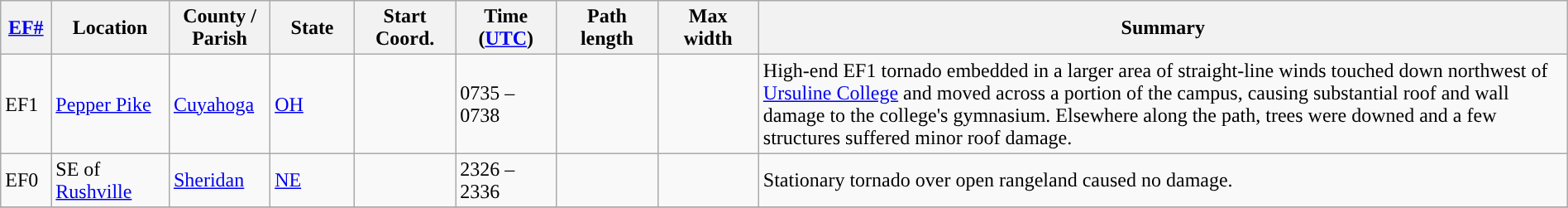<table class="wikitable sortable" style="width:100%;">
<tr>
<th scope="col" width="3%" align="center"><a href='#'>EF#</a></th>
<th scope="col" width="7%" align="center" class="unsortable">Location</th>
<th scope="col" width="6%" align="center" class="unsortable">County / Parish</th>
<th scope="col" width="5%" align="center">State</th>
<th scope="col" width="6%" align="center">Start Coord.</th>
<th scope="col" width="6%" align="center">Time (<a href='#'>UTC</a>)</th>
<th scope="col" width="6%" align="center">Path length</th>
<th scope="col" width="6%" align="center">Max width</th>
<th scope="col" width="48%" class="unsortable" align="center">Summary</th>
</tr>
<tr>
<td>EF1</td>
<td><a href='#'>Pepper Pike</a></td>
<td><a href='#'>Cuyahoga</a></td>
<td><a href='#'>OH</a></td>
<td></td>
<td>0735 – 0738</td>
<td></td>
<td></td>
<td>High-end EF1 tornado embedded in a larger area of straight-line winds touched down northwest of <a href='#'>Ursuline College</a> and moved across a portion of the campus, causing substantial roof and wall damage to the college's gymnasium. Elsewhere along the path, trees were downed and a few structures suffered minor roof damage.</td>
</tr>
<tr>
<td>EF0</td>
<td>SE of <a href='#'>Rushville</a></td>
<td><a href='#'>Sheridan</a></td>
<td><a href='#'>NE</a></td>
<td></td>
<td>2326 – 2336</td>
<td></td>
<td></td>
<td>Stationary tornado over open rangeland caused no damage.</td>
</tr>
<tr>
</tr>
</table>
